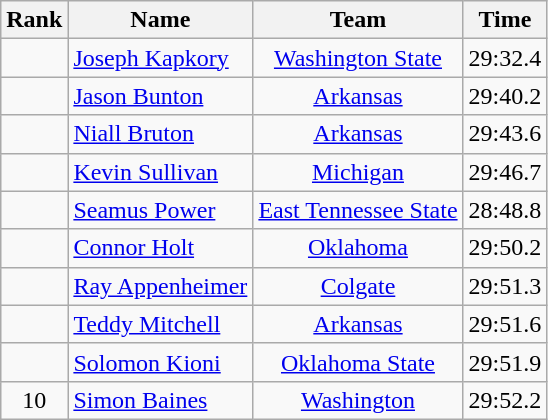<table class="wikitable sortable" style="text-align:center">
<tr>
<th>Rank</th>
<th>Name</th>
<th>Team</th>
<th>Time</th>
</tr>
<tr>
<td></td>
<td align=left> <a href='#'>Joseph Kapkory</a></td>
<td><a href='#'>Washington State</a></td>
<td>29:32.4</td>
</tr>
<tr>
<td></td>
<td align=left> <a href='#'>Jason Bunton</a></td>
<td><a href='#'>Arkansas</a></td>
<td>29:40.2</td>
</tr>
<tr>
<td></td>
<td align=left> <a href='#'>Niall Bruton</a></td>
<td><a href='#'>Arkansas</a></td>
<td>29:43.6</td>
</tr>
<tr>
<td></td>
<td align=left> <a href='#'>Kevin Sullivan</a></td>
<td><a href='#'>Michigan</a></td>
<td>29:46.7</td>
</tr>
<tr>
<td></td>
<td align=left> <a href='#'>Seamus Power</a></td>
<td><a href='#'>East Tennessee State</a></td>
<td>28:48.8</td>
</tr>
<tr>
<td></td>
<td align=left> <a href='#'>Connor Holt</a></td>
<td><a href='#'>Oklahoma</a></td>
<td>29:50.2</td>
</tr>
<tr>
<td></td>
<td align=left> <a href='#'>Ray Appenheimer</a></td>
<td><a href='#'>Colgate</a></td>
<td>29:51.3</td>
</tr>
<tr>
<td></td>
<td align=left> <a href='#'>Teddy Mitchell</a></td>
<td><a href='#'>Arkansas</a></td>
<td>29:51.6</td>
</tr>
<tr>
<td></td>
<td align=left> <a href='#'>Solomon Kioni</a></td>
<td><a href='#'>Oklahoma State</a></td>
<td>29:51.9</td>
</tr>
<tr>
<td>10</td>
<td align=left> <a href='#'>Simon Baines</a></td>
<td><a href='#'>Washington</a></td>
<td>29:52.2</td>
</tr>
</table>
